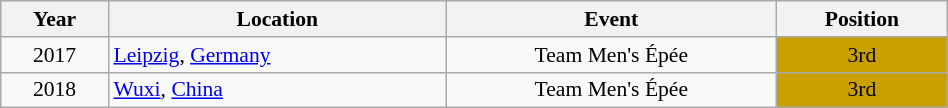<table class="wikitable" width="50%" style="font-size:90%; text-align:center;">
<tr>
<th>Year</th>
<th>Location</th>
<th>Event</th>
<th>Position</th>
</tr>
<tr>
<td>2017</td>
<td rowspan="1" align="left"> <a href='#'>Leipzig</a>, <a href='#'>Germany</a></td>
<td>Team Men's Épée</td>
<td bgcolor="caramel">3rd</td>
</tr>
<tr>
<td rowspan="1">2018</td>
<td rowspan="1" align="left"> <a href='#'>Wuxi</a>, <a href='#'>China</a></td>
<td>Team Men's Épée</td>
<td bgcolor="caramel">3rd</td>
</tr>
</table>
